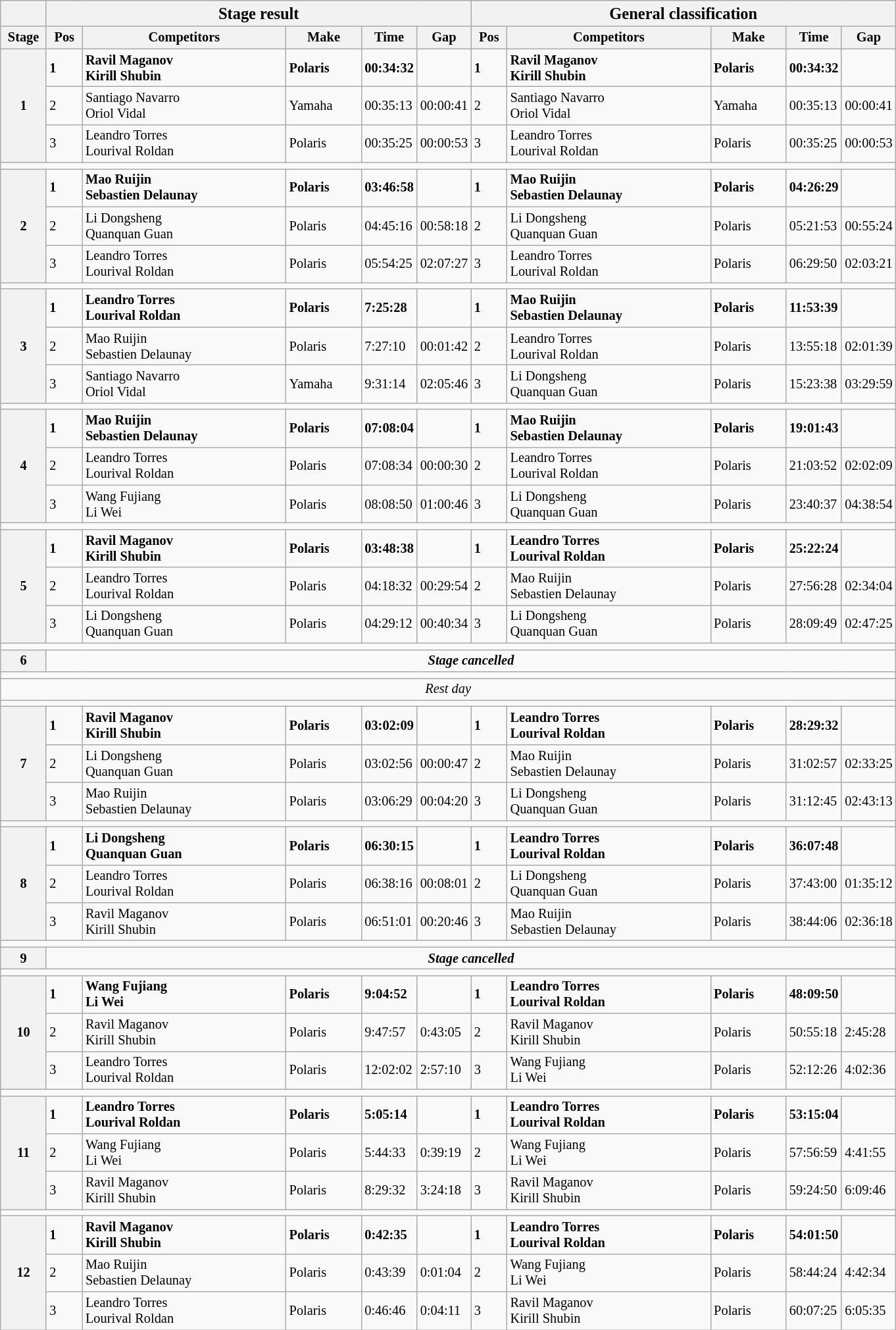<table class="wikitable" style="font-size:85%">
<tr>
<th></th>
<th colspan=5><big>Stage result </big></th>
<th colspan=5><big>General classification</big></th>
</tr>
<tr>
<th width="40px">Stage</th>
<th width="30px">Pos</th>
<th width="200px">Competitors</th>
<th width="70px">Make</th>
<th width="40px">Time</th>
<th width="40px">Gap</th>
<th width="30px">Pos</th>
<th width="200px">Competitors</th>
<th width="70px">Make</th>
<th width="40px">Time</th>
<th width="40px">Gap</th>
</tr>
<tr>
<th rowspan=3>1</th>
<td><strong>1</strong></td>
<td><strong> Ravil Maganov<br> Kirill Shubin</strong></td>
<td><strong>Polaris</strong></td>
<td><strong>00:34:32</strong></td>
<td></td>
<td><strong>1</strong></td>
<td><strong> Ravil Maganov<br> Kirill Shubin</strong></td>
<td><strong>Polaris</strong></td>
<td><strong>00:34:32</strong></td>
<td></td>
</tr>
<tr>
<td>2</td>
<td> Santiago Navarro<br> Oriol Vidal</td>
<td>Yamaha</td>
<td>00:35:13</td>
<td>00:00:41</td>
<td>2</td>
<td> Santiago Navarro<br> Oriol Vidal</td>
<td>Yamaha</td>
<td>00:35:13</td>
<td>00:00:41</td>
</tr>
<tr>
<td>3</td>
<td> Leandro Torres<br> Lourival Roldan</td>
<td>Polaris</td>
<td>00:35:25</td>
<td>00:00:53</td>
<td>3</td>
<td> Leandro Torres<br> Lourival Roldan</td>
<td>Polaris</td>
<td>00:35:25</td>
<td>00:00:53</td>
</tr>
<tr>
<td colspan=11></td>
</tr>
<tr>
<th rowspan=3>2</th>
<td><strong>1</strong></td>
<td><strong> Mao Ruijin<br> Sebastien Delaunay</strong></td>
<td><strong>Polaris</strong></td>
<td><strong>03:46:58</strong></td>
<td></td>
<td><strong>1</strong></td>
<td><strong> Mao Ruijin<br> Sebastien Delaunay</strong></td>
<td><strong>Polaris</strong></td>
<td><strong>04:26:29</strong></td>
<td></td>
</tr>
<tr>
<td>2</td>
<td> Li Dongsheng<br> Quanquan Guan</td>
<td>Polaris</td>
<td>04:45:16</td>
<td>00:58:18</td>
<td>2</td>
<td> Li Dongsheng<br> Quanquan Guan</td>
<td>Polaris</td>
<td>05:21:53</td>
<td>00:55:24</td>
</tr>
<tr>
<td>3</td>
<td> Leandro Torres<br> Lourival Roldan</td>
<td>Polaris</td>
<td>05:54:25</td>
<td>02:07:27</td>
<td>3</td>
<td> Leandro Torres<br> Lourival Roldan</td>
<td>Polaris</td>
<td>06:29:50</td>
<td>02:03:21</td>
</tr>
<tr>
<td colspan=11></td>
</tr>
<tr>
<th rowspan=3>3</th>
<td><strong>1</strong></td>
<td><strong> Leandro Torres<br> Lourival Roldan</strong></td>
<td><strong>Polaris</strong></td>
<td><strong>7:25:28</strong></td>
<td></td>
<td><strong>1</strong></td>
<td><strong> Mao Ruijin<br> Sebastien Delaunay</strong></td>
<td><strong>Polaris</strong></td>
<td><strong>11:53:39</strong></td>
<td></td>
</tr>
<tr>
<td>2</td>
<td> Mao Ruijin<br> Sebastien Delaunay</td>
<td>Polaris</td>
<td>7:27:10</td>
<td>00:01:42</td>
<td>2</td>
<td> Leandro Torres<br> Lourival Roldan</td>
<td>Polaris</td>
<td>13:55:18</td>
<td>02:01:39</td>
</tr>
<tr>
<td>3</td>
<td> Santiago Navarro<br> Oriol Vidal</td>
<td>Yamaha</td>
<td>9:31:14</td>
<td>02:05:46</td>
<td>3</td>
<td> Li Dongsheng<br> Quanquan Guan</td>
<td>Polaris</td>
<td>15:23:38</td>
<td>03:29:59</td>
</tr>
<tr>
<td colspan=11></td>
</tr>
<tr>
<th rowspan=3>4</th>
<td><strong>1</strong></td>
<td><strong> Mao Ruijin<br> Sebastien Delaunay</strong></td>
<td><strong>Polaris</strong></td>
<td><strong>07:08:04</strong></td>
<td></td>
<td><strong>1</strong></td>
<td><strong> Mao Ruijin<br> Sebastien Delaunay</strong></td>
<td><strong>Polaris</strong></td>
<td><strong>19:01:43</strong></td>
<td></td>
</tr>
<tr>
<td>2</td>
<td> Leandro Torres<br> Lourival Roldan</td>
<td>Polaris</td>
<td>07:08:34</td>
<td>00:00:30</td>
<td>2</td>
<td> Leandro Torres<br> Lourival Roldan</td>
<td>Polaris</td>
<td>21:03:52</td>
<td>02:02:09</td>
</tr>
<tr>
<td>3</td>
<td> Wang Fujiang<br> Li Wei</td>
<td>Polaris</td>
<td>08:08:50</td>
<td>01:00:46</td>
<td>3</td>
<td> Li Dongsheng<br> Quanquan Guan</td>
<td>Polaris</td>
<td>23:40:37</td>
<td>04:38:54</td>
</tr>
<tr>
<td colspan=11></td>
</tr>
<tr>
<th rowspan=3>5</th>
<td><strong>1</strong></td>
<td><strong> Ravil Maganov<br> Kirill Shubin</strong></td>
<td><strong>Polaris</strong></td>
<td><strong>03:48:38</strong></td>
<td></td>
<td><strong>1</strong></td>
<td><strong> Leandro Torres<br> Lourival Roldan</strong></td>
<td><strong>Polaris</strong></td>
<td><strong>25:22:24</strong></td>
<td></td>
</tr>
<tr>
<td>2</td>
<td> Leandro Torres<br> Lourival Roldan</td>
<td>Polaris</td>
<td>04:18:32</td>
<td>00:29:54</td>
<td>2</td>
<td> Mao Ruijin<br> Sebastien Delaunay</td>
<td>Polaris</td>
<td>27:56:28</td>
<td>02:34:04</td>
</tr>
<tr>
<td>3</td>
<td> Li Dongsheng<br> Quanquan Guan</td>
<td>Polaris</td>
<td>04:29:12</td>
<td>00:40:34</td>
<td>3</td>
<td> Li Dongsheng<br> Quanquan Guan</td>
<td>Polaris</td>
<td>28:09:49</td>
<td>02:47:25</td>
</tr>
<tr>
<td colspan=11></td>
</tr>
<tr>
<th>6</th>
<td colspan=10 style="text-align:center;"><strong><em>Stage cancelled</em></strong></td>
</tr>
<tr>
<td colspan=11></td>
</tr>
<tr>
<td colspan=11 style="text-align:center;"><em>Rest day</em></td>
</tr>
<tr>
<td colspan=11></td>
</tr>
<tr>
<th rowspan=3>7</th>
<td><strong>1</strong></td>
<td><strong> Ravil Maganov<br> Kirill Shubin</strong></td>
<td><strong>Polaris</strong></td>
<td><strong>03:02:09</strong></td>
<td></td>
<td><strong>1</strong></td>
<td><strong> Leandro Torres<br> Lourival Roldan</strong></td>
<td><strong>Polaris</strong></td>
<td><strong>28:29:32</strong></td>
<td></td>
</tr>
<tr>
<td>2</td>
<td> Li Dongsheng<br> Quanquan Guan</td>
<td>Polaris</td>
<td>03:02:56</td>
<td>00:00:47</td>
<td>2</td>
<td> Mao Ruijin<br> Sebastien Delaunay</td>
<td>Polaris</td>
<td>31:02:57</td>
<td>02:33:25</td>
</tr>
<tr>
<td>3</td>
<td> Mao Ruijin<br> Sebastien Delaunay</td>
<td>Polaris</td>
<td>03:06:29</td>
<td>00:04:20</td>
<td>3</td>
<td> Li Dongsheng<br> Quanquan Guan</td>
<td>Polaris</td>
<td>31:12:45</td>
<td>02:43:13</td>
</tr>
<tr>
<td colspan=11></td>
</tr>
<tr>
<th rowspan=3>8</th>
<td><strong>1</strong></td>
<td><strong> Li Dongsheng<br> Quanquan Guan</strong></td>
<td><strong>Polaris</strong></td>
<td><strong>06:30:15</strong></td>
<td></td>
<td><strong>1</strong></td>
<td><strong> Leandro Torres<br> Lourival Roldan</strong></td>
<td><strong>Polaris</strong></td>
<td><strong>36:07:48</strong></td>
<td></td>
</tr>
<tr>
<td>2</td>
<td> Leandro Torres<br> Lourival Roldan</td>
<td>Polaris</td>
<td>06:38:16</td>
<td>00:08:01</td>
<td>2</td>
<td> Li Dongsheng<br> Quanquan Guan</td>
<td>Polaris</td>
<td>37:43:00</td>
<td>01:35:12</td>
</tr>
<tr>
<td>3</td>
<td> Ravil Maganov<br> Kirill Shubin</td>
<td>Polaris</td>
<td>06:51:01</td>
<td>00:20:46</td>
<td>3</td>
<td> Mao Ruijin<br> Sebastien Delaunay</td>
<td>Polaris</td>
<td>38:44:06</td>
<td>02:36:18</td>
</tr>
<tr>
<td colspan=11></td>
</tr>
<tr>
<th>9</th>
<td colspan=10 style="text-align:center;"><strong><em>Stage cancelled</em></strong></td>
</tr>
<tr>
<td colspan=11></td>
</tr>
<tr>
<th rowspan=3>10</th>
<td><strong>1</strong></td>
<td><strong> Wang Fujiang<br> Li Wei</strong></td>
<td><strong>Polaris</strong></td>
<td><strong>9:04:52</strong></td>
<td></td>
<td><strong>1</strong></td>
<td><strong> Leandro Torres<br> Lourival Roldan</strong></td>
<td><strong>Polaris</strong></td>
<td><strong>48:09:50</strong></td>
<td></td>
</tr>
<tr>
<td>2</td>
<td> Ravil Maganov<br> Kirill Shubin</td>
<td>Polaris</td>
<td>9:47:57</td>
<td>0:43:05</td>
<td>2</td>
<td> Ravil Maganov<br> Kirill Shubin</td>
<td>Polaris</td>
<td>50:55:18</td>
<td>2:45:28</td>
</tr>
<tr>
<td>3</td>
<td> Leandro Torres<br> Lourival Roldan</td>
<td>Polaris</td>
<td>12:02:02</td>
<td>2:57:10</td>
<td>3</td>
<td> Wang Fujiang<br> Li Wei</td>
<td>Polaris</td>
<td>52:12:26</td>
<td>4:02:36</td>
</tr>
<tr>
<td colspan=11></td>
</tr>
<tr>
<th rowspan=3>11</th>
<td><strong>1</strong></td>
<td><strong> Leandro Torres<br> Lourival Roldan</strong></td>
<td><strong>Polaris</strong></td>
<td><strong>5:05:14</strong></td>
<td></td>
<td><strong>1</strong></td>
<td><strong> Leandro Torres<br> Lourival Roldan</strong></td>
<td><strong>Polaris</strong></td>
<td><strong>53:15:04</strong></td>
<td></td>
</tr>
<tr>
<td>2</td>
<td> Wang Fujiang<br> Li Wei</td>
<td>Polaris</td>
<td>5:44:33</td>
<td>0:39:19</td>
<td>2</td>
<td> Wang Fujiang<br> Li Wei</td>
<td>Polaris</td>
<td>57:56:59</td>
<td>4:41:55</td>
</tr>
<tr>
<td>3</td>
<td> Ravil Maganov<br> Kirill Shubin</td>
<td>Polaris</td>
<td>8:29:32</td>
<td>3:24:18</td>
<td>3</td>
<td> Ravil Maganov<br> Kirill Shubin</td>
<td>Polaris</td>
<td>59:24:50</td>
<td>6:09:46</td>
</tr>
<tr>
<td colspan=11></td>
</tr>
<tr>
<th rowspan=3>12</th>
<td><strong>1</strong></td>
<td><strong> Ravil Maganov<br> Kirill Shubin</strong></td>
<td><strong>Polaris</strong></td>
<td><strong>0:42:35</strong></td>
<td></td>
<td><strong>1</strong></td>
<td><strong> Leandro Torres<br> Lourival Roldan</strong></td>
<td><strong>Polaris</strong></td>
<td><strong>54:01:50</strong></td>
<td></td>
</tr>
<tr>
<td>2</td>
<td> Mao Ruijin<br> Sebastien Delaunay</td>
<td>Polaris</td>
<td>0:43:39</td>
<td>0:01:04</td>
<td>2</td>
<td> Wang Fujiang<br> Li Wei</td>
<td>Polaris</td>
<td>58:44:24</td>
<td>4:42:34</td>
</tr>
<tr>
<td>3</td>
<td> Leandro Torres<br> Lourival Roldan</td>
<td>Polaris</td>
<td>0:46:46</td>
<td>0:04:11</td>
<td>3</td>
<td> Ravil Maganov<br> Kirill Shubin</td>
<td>Polaris</td>
<td>60:07:25</td>
<td>6:05:35</td>
</tr>
</table>
